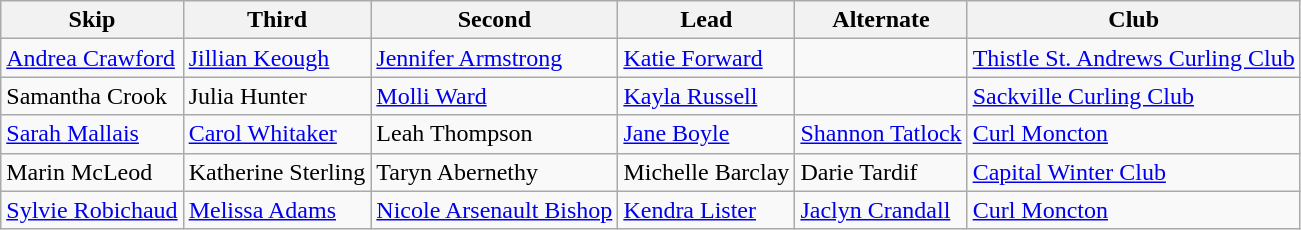<table class="wikitable">
<tr>
<th scope="col">Skip</th>
<th scope="col">Third</th>
<th scope="col">Second</th>
<th scope="col">Lead</th>
<th scope="col">Alternate</th>
<th scope="col">Club</th>
</tr>
<tr>
<td><a href='#'>Andrea Crawford</a></td>
<td><a href='#'>Jillian Keough</a></td>
<td><a href='#'>Jennifer Armstrong</a></td>
<td><a href='#'>Katie Forward</a></td>
<td></td>
<td><a href='#'>Thistle St. Andrews Curling Club</a></td>
</tr>
<tr>
<td>Samantha Crook</td>
<td>Julia Hunter</td>
<td><a href='#'>Molli Ward</a></td>
<td><a href='#'>Kayla Russell</a></td>
<td></td>
<td><a href='#'>Sackville Curling Club</a></td>
</tr>
<tr>
<td><a href='#'>Sarah Mallais</a></td>
<td><a href='#'>Carol Whitaker</a></td>
<td>Leah Thompson</td>
<td><a href='#'>Jane Boyle</a></td>
<td><a href='#'>Shannon Tatlock</a></td>
<td><a href='#'>Curl Moncton</a></td>
</tr>
<tr>
<td>Marin McLeod</td>
<td>Katherine Sterling</td>
<td>Taryn Abernethy</td>
<td>Michelle Barclay</td>
<td>Darie Tardif</td>
<td><a href='#'>Capital Winter Club</a></td>
</tr>
<tr>
<td><a href='#'>Sylvie Robichaud</a></td>
<td><a href='#'>Melissa Adams</a></td>
<td><a href='#'>Nicole Arsenault Bishop</a></td>
<td><a href='#'>Kendra Lister</a></td>
<td><a href='#'>Jaclyn Crandall</a></td>
<td><a href='#'>Curl Moncton</a></td>
</tr>
</table>
